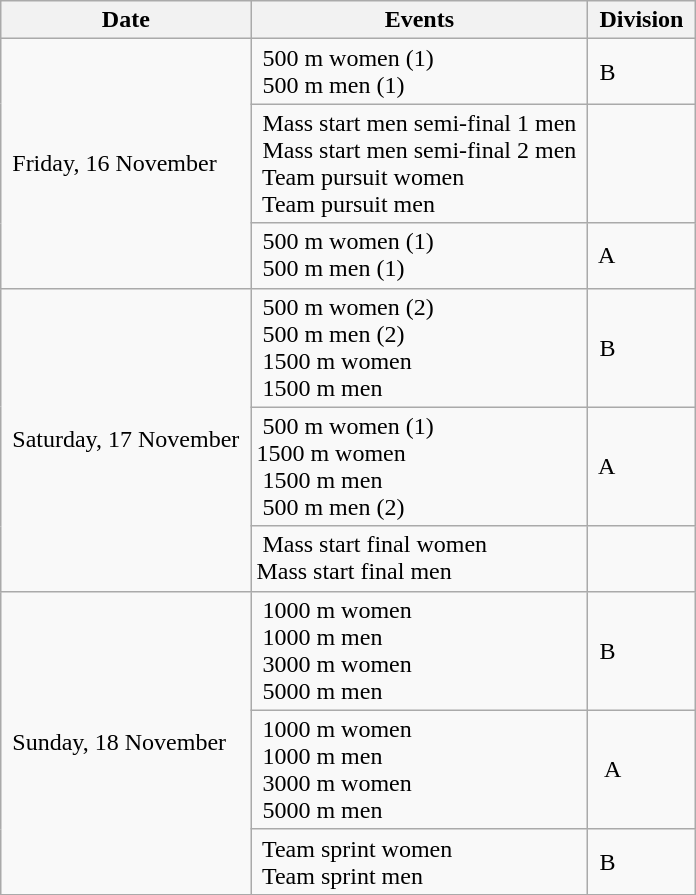<table class="wikitable" border="1">
<tr>
<th> Date </th>
<th> Events </th>
<th> Division </th>
</tr>
<tr>
<td rowspan=3> Friday, 16 November </td>
<td> 500 m women (1) <br> 500 m men (1) </td>
<td> B </td>
</tr>
<tr>
<td> Mass start men semi-final 1 men  <br>  Mass start men semi-final 2 men  <br>  Team pursuit women  <br> Team pursuit men </td>
<td></td>
</tr>
<tr>
<td> 500 m women (1) <br> 500 m men (1) </td>
<td> A </td>
</tr>
<tr>
<td rowspan=3> Saturday, 17 November </td>
<td> 500 m women (2) <br> 500 m men (2) <br> 1500 m women <br> 1500 m men </td>
<td> B </td>
</tr>
<tr>
<td> 500 m women (1)  <br> 1500 m women <br> 1500 m men <br> 500 m men (2) </td>
<td> A </td>
</tr>
<tr>
<td> Mass start final women   <br> Mass start final men </td>
<td></td>
</tr>
<tr>
<td rowspan=3> Sunday, 18 November </td>
<td> 1000 m women <br> 1000 m men <br> 3000 m women <br> 5000 m men </td>
<td> B </td>
</tr>
<tr>
<td> 1000 m women <br> 1000 m men <br> 3000 m women <br> 5000 m men </td>
<td>  A </td>
</tr>
<tr>
<td> Team sprint women <br> Team sprint men </td>
<td> B </td>
</tr>
</table>
